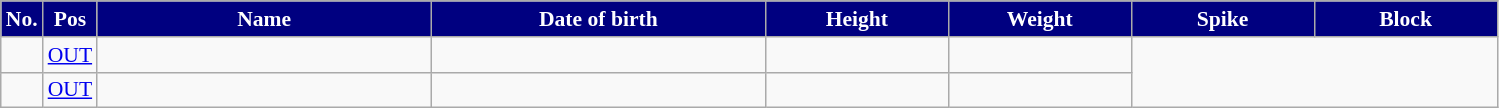<table class="wikitable sortable" style="font-size:90%; text-align:center;">
<tr>
<th style="background:navy; color:white;">No.</th>
<th style="background:navy; color:white;">Pos</th>
<th style="width:15em; background:navy; color:white;">Name</th>
<th style="width:15em; background:navy; color:white;">Date of birth</th>
<th style="width:8em; background:navy; color:white;">Height</th>
<th style="width:8em; background:navy; color:white;">Weight</th>
<th style="width:8em; background:navy; color:white;">Spike</th>
<th style="width:8em; background:navy; color:white;">Block</th>
</tr>
<tr>
<td></td>
<td><a href='#'>OUT</a></td>
<td align=left></td>
<td align=right></td>
<td></td>
<td></td>
</tr>
<tr>
<td></td>
<td><a href='#'>OUT</a></td>
<td align=left></td>
<td align=right></td>
<td></td>
<td></td>
</tr>
</table>
